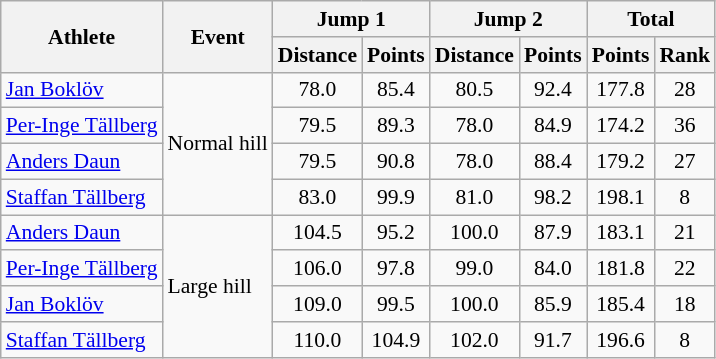<table class="wikitable" style="font-size:90%">
<tr>
<th rowspan="2">Athlete</th>
<th rowspan="2">Event</th>
<th colspan="2">Jump 1</th>
<th colspan="2">Jump 2</th>
<th colspan="2">Total</th>
</tr>
<tr>
<th>Distance</th>
<th>Points</th>
<th>Distance</th>
<th>Points</th>
<th>Points</th>
<th>Rank</th>
</tr>
<tr>
<td><a href='#'>Jan Boklöv</a></td>
<td rowspan="4">Normal hill</td>
<td align="center">78.0</td>
<td align="center">85.4</td>
<td align="center">80.5</td>
<td align="center">92.4</td>
<td align="center">177.8</td>
<td align="center">28</td>
</tr>
<tr>
<td><a href='#'>Per-Inge Tällberg</a></td>
<td align="center">79.5</td>
<td align="center">89.3</td>
<td align="center">78.0</td>
<td align="center">84.9</td>
<td align="center">174.2</td>
<td align="center">36</td>
</tr>
<tr>
<td><a href='#'>Anders Daun</a></td>
<td align="center">79.5</td>
<td align="center">90.8</td>
<td align="center">78.0</td>
<td align="center">88.4</td>
<td align="center">179.2</td>
<td align="center">27</td>
</tr>
<tr>
<td><a href='#'>Staffan Tällberg</a></td>
<td align="center">83.0</td>
<td align="center">99.9</td>
<td align="center">81.0</td>
<td align="center">98.2</td>
<td align="center">198.1</td>
<td align="center">8</td>
</tr>
<tr>
<td><a href='#'>Anders Daun</a></td>
<td rowspan="4">Large hill</td>
<td align="center">104.5</td>
<td align="center">95.2</td>
<td align="center">100.0</td>
<td align="center">87.9</td>
<td align="center">183.1</td>
<td align="center">21</td>
</tr>
<tr>
<td><a href='#'>Per-Inge Tällberg</a></td>
<td align="center">106.0</td>
<td align="center">97.8</td>
<td align="center">99.0</td>
<td align="center">84.0</td>
<td align="center">181.8</td>
<td align="center">22</td>
</tr>
<tr>
<td><a href='#'>Jan Boklöv</a></td>
<td align="center">109.0</td>
<td align="center">99.5</td>
<td align="center">100.0</td>
<td align="center">85.9</td>
<td align="center">185.4</td>
<td align="center">18</td>
</tr>
<tr>
<td><a href='#'>Staffan Tällberg</a></td>
<td align="center">110.0</td>
<td align="center">104.9</td>
<td align="center">102.0</td>
<td align="center">91.7</td>
<td align="center">196.6</td>
<td align="center">8</td>
</tr>
</table>
